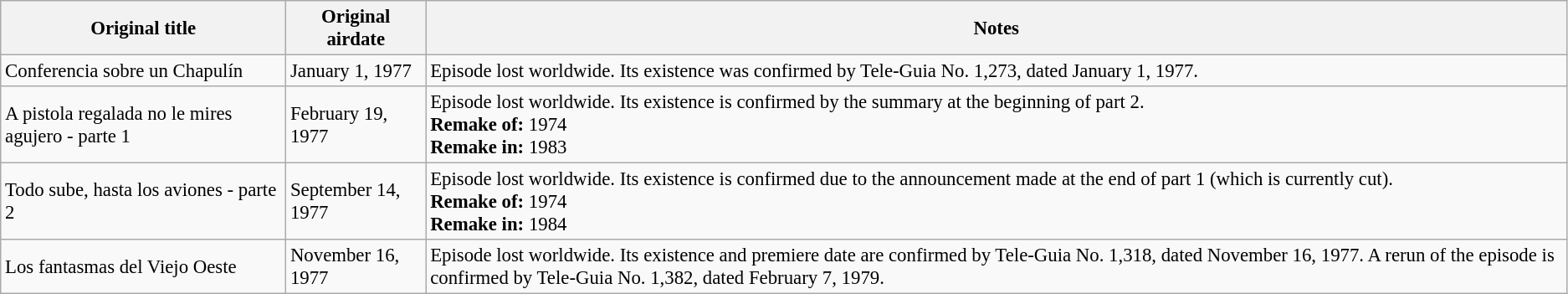<table class="wikitable" style="font-size: 95%;">
<tr>
<th>Original title</th>
<th>Original airdate</th>
<th>Notes</th>
</tr>
<tr>
<td>Conferencia sobre un Chapulín</td>
<td>January 1, 1977</td>
<td>Episode lost worldwide. Its existence was confirmed by Tele-Guia No. 1,273, dated January 1, 1977.</td>
</tr>
<tr>
<td>A pistola regalada no le mires agujero - parte 1</td>
<td>February 19, 1977</td>
<td>Episode lost worldwide. Its existence is confirmed by the summary at the beginning of part 2.<br><strong>Remake of:</strong> 1974<br><strong>Remake in:</strong> 1983</td>
</tr>
<tr>
<td>Todo sube, hasta los aviones - parte 2</td>
<td>September 14, 1977</td>
<td>Episode lost worldwide. Its existence is confirmed due to the announcement made at the end of part 1 (which is currently cut).<br><strong>Remake of:</strong> 1974<br><strong>Remake in:</strong> 1984</td>
</tr>
<tr>
<td>Los fantasmas del Viejo Oeste</td>
<td>November 16, 1977</td>
<td>Episode lost worldwide. Its existence and premiere date are confirmed by Tele-Guia No. 1,318, dated November 16, 1977. A rerun of the episode is confirmed by Tele-Guia No. 1,382, dated February 7, 1979.</td>
</tr>
</table>
